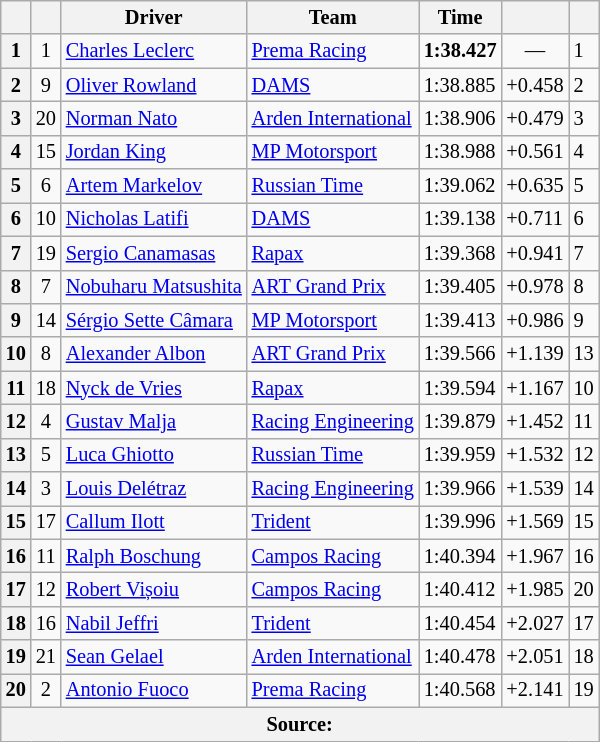<table class="wikitable" style="font-size:85%">
<tr>
<th scope="col"></th>
<th scope="col"></th>
<th scope="col">Driver</th>
<th scope="col">Team</th>
<th scope="col">Time</th>
<th scope="col"></th>
<th scope="col"></th>
</tr>
<tr>
<th scope="row">1</th>
<td align="center">1</td>
<td> <a href='#'>Charles Leclerc</a></td>
<td><a href='#'>Prema Racing</a></td>
<td><strong>1:38.427</strong></td>
<td align="center">—</td>
<td>1</td>
</tr>
<tr>
<th scope="row">2</th>
<td align="center">9</td>
<td> <a href='#'>Oliver Rowland</a></td>
<td><a href='#'>DAMS</a></td>
<td>1:38.885</td>
<td>+0.458</td>
<td>2</td>
</tr>
<tr>
<th scope="row">3</th>
<td align="center">20</td>
<td> <a href='#'>Norman Nato</a></td>
<td><a href='#'>Arden International</a></td>
<td>1:38.906</td>
<td>+0.479</td>
<td>3</td>
</tr>
<tr>
<th scope="row">4</th>
<td align="center">15</td>
<td> <a href='#'>Jordan King</a></td>
<td><a href='#'>MP Motorsport</a></td>
<td>1:38.988</td>
<td>+0.561</td>
<td>4</td>
</tr>
<tr>
<th scope="row">5</th>
<td align="center">6</td>
<td> <a href='#'>Artem Markelov</a></td>
<td><a href='#'>Russian Time</a></td>
<td>1:39.062</td>
<td>+0.635</td>
<td>5</td>
</tr>
<tr>
<th scope="row">6</th>
<td align="center">10</td>
<td> <a href='#'>Nicholas Latifi</a></td>
<td><a href='#'>DAMS</a></td>
<td>1:39.138</td>
<td>+0.711</td>
<td>6</td>
</tr>
<tr>
<th scope="row">7</th>
<td align="center">19</td>
<td> <a href='#'>Sergio Canamasas</a></td>
<td><a href='#'>Rapax</a></td>
<td>1:39.368</td>
<td>+0.941</td>
<td>7</td>
</tr>
<tr>
<th scope="row">8</th>
<td align="center">7</td>
<td> <a href='#'>Nobuharu Matsushita</a></td>
<td><a href='#'>ART Grand Prix</a></td>
<td>1:39.405</td>
<td>+0.978</td>
<td>8</td>
</tr>
<tr>
<th scope="row">9</th>
<td align="center">14</td>
<td> <a href='#'>Sérgio Sette Câmara</a></td>
<td><a href='#'>MP Motorsport</a></td>
<td>1:39.413</td>
<td>+0.986</td>
<td>9</td>
</tr>
<tr>
<th scope="row">10</th>
<td align="center">8</td>
<td> <a href='#'>Alexander Albon</a></td>
<td><a href='#'>ART Grand Prix</a></td>
<td>1:39.566</td>
<td>+1.139</td>
<td>13</td>
</tr>
<tr>
<th scope="row">11</th>
<td align="center">18</td>
<td> <a href='#'>Nyck de Vries</a></td>
<td><a href='#'>Rapax</a></td>
<td>1:39.594</td>
<td>+1.167</td>
<td>10</td>
</tr>
<tr>
<th scope="row">12</th>
<td align="center">4</td>
<td> <a href='#'>Gustav Malja</a></td>
<td><a href='#'>Racing Engineering</a></td>
<td>1:39.879</td>
<td>+1.452</td>
<td>11</td>
</tr>
<tr>
<th scope="row">13</th>
<td align="center">5</td>
<td> <a href='#'>Luca Ghiotto</a></td>
<td><a href='#'>Russian Time</a></td>
<td>1:39.959</td>
<td>+1.532</td>
<td>12</td>
</tr>
<tr>
<th scope="row">14</th>
<td align="center">3</td>
<td> <a href='#'>Louis Delétraz</a></td>
<td><a href='#'>Racing Engineering</a></td>
<td>1:39.966</td>
<td>+1.539</td>
<td>14</td>
</tr>
<tr>
<th scope="row">15</th>
<td align="center">17</td>
<td> <a href='#'>Callum Ilott</a></td>
<td><a href='#'>Trident</a></td>
<td>1:39.996</td>
<td>+1.569</td>
<td>15</td>
</tr>
<tr>
<th scope="row">16</th>
<td align="center">11</td>
<td> <a href='#'>Ralph Boschung</a></td>
<td><a href='#'>Campos Racing</a></td>
<td>1:40.394</td>
<td>+1.967</td>
<td>16</td>
</tr>
<tr>
<th scope="row">17</th>
<td align="center">12</td>
<td> <a href='#'>Robert Vișoiu</a></td>
<td><a href='#'>Campos Racing</a></td>
<td>1:40.412</td>
<td>+1.985</td>
<td>20</td>
</tr>
<tr>
<th scope="row">18</th>
<td align="center">16</td>
<td> <a href='#'>Nabil Jeffri</a></td>
<td><a href='#'>Trident</a></td>
<td>1:40.454</td>
<td>+2.027</td>
<td>17</td>
</tr>
<tr>
<th scope="row">19</th>
<td align="center">21</td>
<td> <a href='#'>Sean Gelael</a></td>
<td><a href='#'>Arden International</a></td>
<td>1:40.478</td>
<td>+2.051</td>
<td>18</td>
</tr>
<tr>
<th scope="row">20</th>
<td align="center">2</td>
<td> <a href='#'>Antonio Fuoco</a></td>
<td><a href='#'>Prema Racing</a></td>
<td>1:40.568</td>
<td>+2.141</td>
<td>19</td>
</tr>
<tr>
<th colspan="7">Source:</th>
</tr>
</table>
